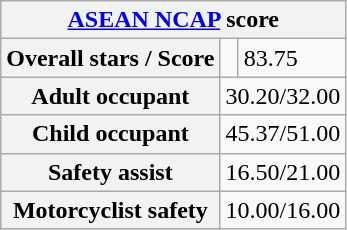<table class="wikitable">
<tr>
<th colspan="3"><a href='#'>ASEAN NCAP</a> score</th>
</tr>
<tr>
<th><strong>Overall stars / Score</strong></th>
<td></td>
<td>83.75</td>
</tr>
<tr>
<th><strong>Adult occupant</strong></th>
<td colspan="2">30.20/32.00</td>
</tr>
<tr>
<th><strong>Child occupant</strong></th>
<td colspan="2">45.37/51.00</td>
</tr>
<tr>
<th><strong>Safety assist</strong></th>
<td colspan="2">16.50/21.00</td>
</tr>
<tr>
<th><strong>Motorcyclist safety</strong></th>
<td colspan="2">10.00/16.00</td>
</tr>
</table>
